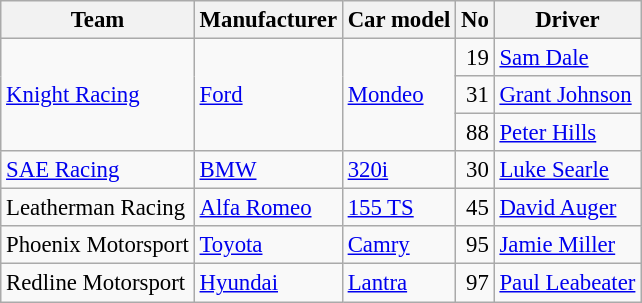<table class="wikitable" style="font-size: 95%;">
<tr>
<th>Team</th>
<th>Manufacturer</th>
<th>Car model</th>
<th>No</th>
<th>Driver</th>
</tr>
<tr>
<td rowspan=3><a href='#'>Knight Racing</a></td>
<td rowspan=3><a href='#'>Ford</a></td>
<td rowspan=3><a href='#'>Mondeo</a></td>
<td align="right">19</td>
<td> <a href='#'>Sam Dale</a></td>
</tr>
<tr>
<td align="right">31</td>
<td> <a href='#'>Grant Johnson</a></td>
</tr>
<tr>
<td align="right">88</td>
<td> <a href='#'>Peter Hills</a></td>
</tr>
<tr>
<td><a href='#'>SAE Racing</a></td>
<td><a href='#'>BMW</a></td>
<td><a href='#'>320i</a></td>
<td align="right">30</td>
<td> <a href='#'>Luke Searle</a></td>
</tr>
<tr>
<td>Leatherman Racing</td>
<td><a href='#'>Alfa Romeo</a></td>
<td><a href='#'>155 TS</a></td>
<td align="right">45</td>
<td> <a href='#'>David Auger</a></td>
</tr>
<tr>
<td>Phoenix Motorsport</td>
<td><a href='#'>Toyota</a></td>
<td><a href='#'>Camry</a></td>
<td align="right">95</td>
<td> <a href='#'>Jamie Miller</a></td>
</tr>
<tr>
<td>Redline Motorsport</td>
<td><a href='#'>Hyundai</a></td>
<td><a href='#'>Lantra</a></td>
<td align="right">97</td>
<td> <a href='#'>Paul Leabeater</a></td>
</tr>
</table>
